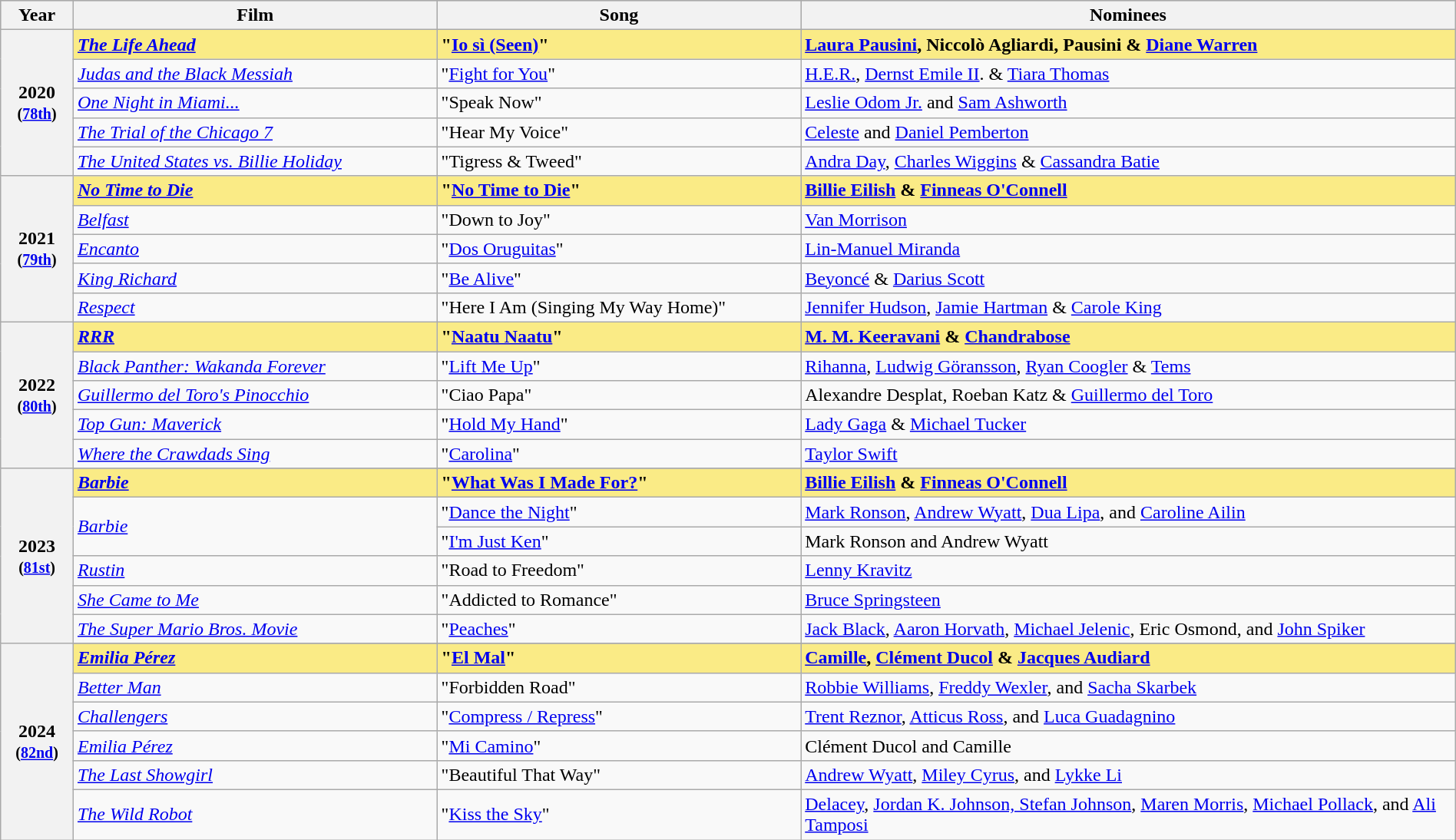<table class="wikitable" style="width:100%">
<tr bgcolor="#bebebe">
<th width="5%">Year</th>
<th width="25%">Film</th>
<th width="25%">Song</th>
<th width="45%">Nominees</th>
</tr>
<tr>
<th rowspan="5," style="text-align:center">2020 <small>(<a href='#'>78th</a>)</small></th>
<td style="background:#FAEB86"><strong><em><a href='#'>The Life Ahead</a></em></strong></td>
<td style="background:#FAEB86"><strong>"<a href='#'>Io sì (Seen)</a>" </strong></td>
<td style="background:#FAEB86"><strong><a href='#'>Laura Pausini</a>, Niccolò Agliardi, Pausini & <a href='#'>Diane Warren</a></strong></td>
</tr>
<tr>
<td><em><a href='#'>Judas and the Black Messiah</a></em></td>
<td>"<a href='#'>Fight for You</a>"</td>
<td><a href='#'>H.E.R.</a>, <a href='#'>Dernst Emile II</a>. & <a href='#'>Tiara Thomas</a></td>
</tr>
<tr>
<td><em><a href='#'>One Night in Miami...</a></em></td>
<td>"Speak Now"</td>
<td><a href='#'>Leslie Odom Jr.</a> and <a href='#'>Sam Ashworth</a></td>
</tr>
<tr>
<td><em><a href='#'>The Trial of the Chicago 7</a></em></td>
<td>"Hear My Voice"</td>
<td><a href='#'>Celeste</a> and <a href='#'>Daniel Pemberton</a></td>
</tr>
<tr>
<td><em><a href='#'>The United States vs. Billie Holiday</a></em></td>
<td>"Tigress & Tweed"</td>
<td><a href='#'>Andra Day</a>, <a href='#'>Charles Wiggins</a> & <a href='#'>Cassandra Batie</a></td>
</tr>
<tr>
<th rowspan="5," style="text-align:center">2021 <small>(<a href='#'>79th</a>)</small></th>
<td style="background:#FAEB86"><strong><em><a href='#'>No Time to Die</a></em></strong></td>
<td style="background:#FAEB86"><strong>"<a href='#'>No Time to Die</a>"</strong></td>
<td style="background:#FAEB86"><strong><a href='#'>Billie Eilish</a> & <a href='#'>Finneas O'Connell</a></strong></td>
</tr>
<tr>
<td><em><a href='#'>Belfast</a></em></td>
<td>"Down to Joy"</td>
<td><a href='#'>Van Morrison</a></td>
</tr>
<tr>
<td><em><a href='#'>Encanto</a></em></td>
<td>"<a href='#'>Dos Oruguitas</a>"</td>
<td><a href='#'>Lin-Manuel Miranda</a></td>
</tr>
<tr>
<td><em><a href='#'>King Richard</a></em></td>
<td>"<a href='#'>Be Alive</a>"</td>
<td><a href='#'>Beyoncé</a> & <a href='#'>Darius Scott</a></td>
</tr>
<tr>
<td><em><a href='#'>Respect</a></em></td>
<td>"Here I Am (Singing My Way Home)"</td>
<td><a href='#'>Jennifer Hudson</a>, <a href='#'>Jamie Hartman</a> & <a href='#'>Carole King</a></td>
</tr>
<tr>
<th rowspan="5," style="text-align:center">2022 <small>(<a href='#'>80th</a>)</small></th>
<td style="background:#FAEB86"><strong><em><a href='#'>RRR</a></em></strong></td>
<td style="background:#FAEB86"><strong>"<a href='#'>Naatu Naatu</a>" </strong></td>
<td style="background:#FAEB86"><strong><a href='#'>M. M. Keeravani</a> & <a href='#'>Chandrabose</a></strong></td>
</tr>
<tr>
<td><em><a href='#'>Black Panther: Wakanda Forever</a></em></td>
<td>"<a href='#'>Lift Me Up</a>"</td>
<td><a href='#'>Rihanna</a>, <a href='#'>Ludwig Göransson</a>, <a href='#'>Ryan Coogler</a> & <a href='#'>Tems</a></td>
</tr>
<tr>
<td><em><a href='#'>Guillermo del Toro's Pinocchio</a></em></td>
<td>"Ciao Papa"</td>
<td>Alexandre Desplat, Roeban Katz & <a href='#'>Guillermo del Toro</a></td>
</tr>
<tr>
<td><em><a href='#'>Top Gun: Maverick</a></em></td>
<td>"<a href='#'>Hold My Hand</a>"</td>
<td><a href='#'>Lady Gaga</a> & <a href='#'>Michael Tucker</a></td>
</tr>
<tr>
<td><em><a href='#'>Where the Crawdads Sing</a></em></td>
<td>"<a href='#'>Carolina</a>"</td>
<td><a href='#'>Taylor Swift</a></td>
</tr>
<tr>
<th rowspan="7," style="text-align:center">2023 <small>(<a href='#'>81st</a>)</small></th>
</tr>
<tr>
<td style="background:#FAEB86"><strong><em><a href='#'>Barbie</a></em></strong></td>
<td style="background:#FAEB86"><strong>"<a href='#'>What Was I Made For?</a>" </strong></td>
<td style="background:#FAEB86"><strong><a href='#'>Billie Eilish</a> & <a href='#'>Finneas O'Connell</a></strong></td>
</tr>
<tr>
<td rowspan="2"><em><a href='#'>Barbie</a></em></td>
<td>"<a href='#'>Dance the Night</a>"</td>
<td><a href='#'>Mark Ronson</a>, <a href='#'>Andrew Wyatt</a>, <a href='#'>Dua Lipa</a>, and <a href='#'>Caroline Ailin</a></td>
</tr>
<tr>
<td>"<a href='#'>I'm Just Ken</a>"</td>
<td>Mark Ronson and Andrew Wyatt</td>
</tr>
<tr>
<td><em><a href='#'>Rustin</a></em></td>
<td>"Road to Freedom"</td>
<td><a href='#'>Lenny Kravitz</a></td>
</tr>
<tr>
<td><em><a href='#'>She Came to Me</a></em></td>
<td>"Addicted to Romance"</td>
<td><a href='#'>Bruce Springsteen</a></td>
</tr>
<tr>
<td><em><a href='#'>The Super Mario Bros. Movie</a></em></td>
<td>"<a href='#'>Peaches</a>"</td>
<td><a href='#'>Jack Black</a>, <a href='#'>Aaron Horvath</a>, <a href='#'>Michael Jelenic</a>, Eric Osmond, and <a href='#'>John Spiker</a></td>
</tr>
<tr>
<th rowspan="7," style="text-align:center">2024 <small>(<a href='#'>82nd</a>)</small></th>
</tr>
<tr>
<td style="background:#FAEB86"><strong><em><a href='#'>Emilia Pérez</a></em></strong></td>
<td style="background:#FAEB86"><strong>"<a href='#'>El Mal</a>"</strong></td>
<td style="background:#FAEB86"><strong><a href='#'>Camille</a>, <a href='#'>Clément Ducol</a> & <a href='#'>Jacques Audiard</a></strong></td>
</tr>
<tr>
<td><em><a href='#'>Better Man</a></em></td>
<td>"Forbidden Road"</td>
<td><a href='#'>Robbie Williams</a>, <a href='#'>Freddy Wexler</a>, and <a href='#'>Sacha Skarbek</a></td>
</tr>
<tr>
<td><em><a href='#'>Challengers</a></em></td>
<td>"<a href='#'>Compress / Repress</a>"</td>
<td><a href='#'>Trent Reznor</a>, <a href='#'>Atticus Ross</a>, and <a href='#'>Luca Guadagnino</a></td>
</tr>
<tr>
<td><em><a href='#'>Emilia Pérez</a></em></td>
<td>"<a href='#'>Mi Camino</a>"</td>
<td>Clément Ducol and Camille</td>
</tr>
<tr>
<td><em><a href='#'>The Last Showgirl</a></em></td>
<td>"Beautiful That Way"</td>
<td><a href='#'>Andrew Wyatt</a>, <a href='#'>Miley Cyrus</a>, and <a href='#'>Lykke Li</a></td>
</tr>
<tr>
<td><em><a href='#'>The Wild Robot</a></em></td>
<td>"<a href='#'>Kiss the Sky</a>"</td>
<td><a href='#'>Delacey</a>, <a href='#'>Jordan K. Johnson, Stefan Johnson</a>, <a href='#'>Maren Morris</a>, <a href='#'>Michael Pollack</a>, and <a href='#'>Ali Tamposi</a></td>
</tr>
</table>
